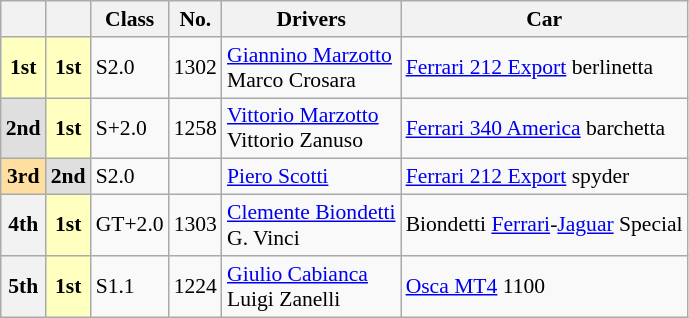<table class="wikitable" style="font-size:90%">
<tr>
<th></th>
<th></th>
<th>Class</th>
<th>No.</th>
<th>Drivers</th>
<th>Car</th>
</tr>
<tr>
<th style="background:#ffffbf;"><strong>1st</strong></th>
<th style="background:#ffffbf;"><strong>1st</strong></th>
<td>S2.0</td>
<td>1302</td>
<td> <a href='#'>Giannino Marzotto</a><br> Marco Crosara</td>
<td><a href='#'>Ferrari 212 Export</a> berlinetta</td>
</tr>
<tr>
<th style="background:#dfdfdf;">2nd</th>
<th style="background:#ffffbf;"><strong>1st</strong></th>
<td>S+2.0</td>
<td>1258</td>
<td> <a href='#'>Vittorio Marzotto</a><br> Vittorio Zanuso</td>
<td><a href='#'>Ferrari 340 America</a> barchetta</td>
</tr>
<tr>
<th style="background:#ffdf9f;">3rd</th>
<th style="background:#dfdfdf;">2nd</th>
<td>S2.0</td>
<td></td>
<td> <a href='#'>Piero Scotti</a></td>
<td><a href='#'>Ferrari 212 Export</a> spyder</td>
</tr>
<tr>
<th>4th</th>
<th style="background:#ffffbf;"><strong>1st</strong></th>
<td>GT+2.0</td>
<td>1303</td>
<td> <a href='#'>Clemente Biondetti</a><br> G. Vinci</td>
<td>Biondetti <a href='#'>Ferrari</a>-<a href='#'>Jaguar</a> Special</td>
</tr>
<tr>
<th>5th</th>
<th style="background:#ffffbf;"><strong>1st</strong></th>
<td>S1.1</td>
<td>1224</td>
<td> <a href='#'>Giulio Cabianca</a><br> Luigi Zanelli</td>
<td><a href='#'>Osca MT4</a> 1100</td>
</tr>
</table>
